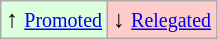<table class="wikitable" align="center">
<tr>
<td style="background:#ddffdd">↑ <small><a href='#'>Promoted</a></small></td>
<td style="background:#ffcccc">↓ <small><a href='#'>Relegated</a></small></td>
</tr>
</table>
